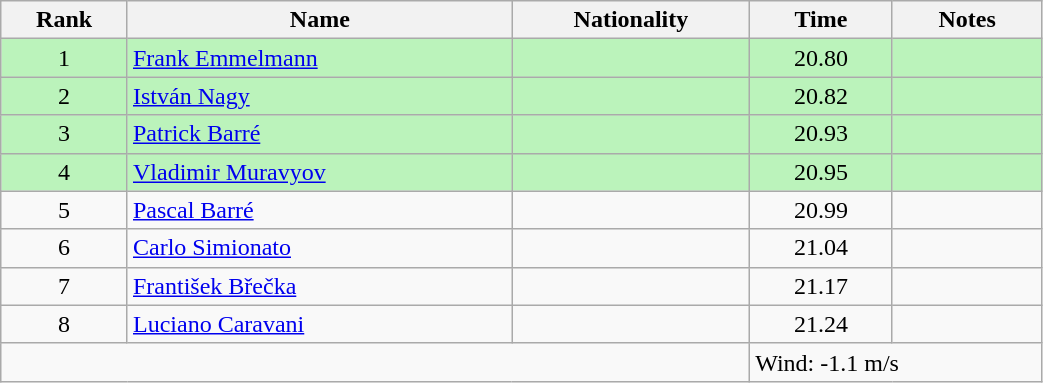<table class="wikitable sortable" style="text-align:center;width: 55%">
<tr>
<th>Rank</th>
<th>Name</th>
<th>Nationality</th>
<th>Time</th>
<th>Notes</th>
</tr>
<tr bgcolor=bbf3bb>
<td>1</td>
<td align=left><a href='#'>Frank Emmelmann</a></td>
<td align=left></td>
<td>20.80</td>
<td></td>
</tr>
<tr bgcolor=bbf3bb>
<td>2</td>
<td align=left><a href='#'>István Nagy</a></td>
<td align=left></td>
<td>20.82</td>
<td></td>
</tr>
<tr bgcolor=bbf3bb>
<td>3</td>
<td align=left><a href='#'>Patrick Barré</a></td>
<td align=left></td>
<td>20.93</td>
<td></td>
</tr>
<tr bgcolor=bbf3bb>
<td>4</td>
<td align=left><a href='#'>Vladimir Muravyov</a></td>
<td align=left></td>
<td>20.95</td>
<td></td>
</tr>
<tr>
<td>5</td>
<td align=left><a href='#'>Pascal Barré</a></td>
<td align=left></td>
<td>20.99</td>
<td></td>
</tr>
<tr>
<td>6</td>
<td align=left><a href='#'>Carlo Simionato</a></td>
<td align=left></td>
<td>21.04</td>
<td></td>
</tr>
<tr>
<td>7</td>
<td align=left><a href='#'>František Břečka</a></td>
<td align=left></td>
<td>21.17</td>
<td></td>
</tr>
<tr>
<td>8</td>
<td align=left><a href='#'>Luciano Caravani</a></td>
<td align=left></td>
<td>21.24</td>
<td></td>
</tr>
<tr class="sortbottom">
<td colspan="3"></td>
<td colspan="2" style="text-align:left;">Wind: -1.1 m/s</td>
</tr>
</table>
